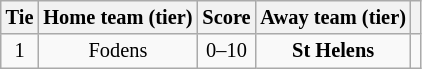<table class="wikitable" style="text-align:center; font-size:85%">
<tr>
<th>Tie</th>
<th>Home team (tier)</th>
<th>Score</th>
<th>Away team (tier)</th>
<th></th>
</tr>
<tr>
<td align="center">1</td>
<td>Fodens</td>
<td align="center">0–10</td>
<td><strong>St Helens</strong></td>
<td></td>
</tr>
</table>
